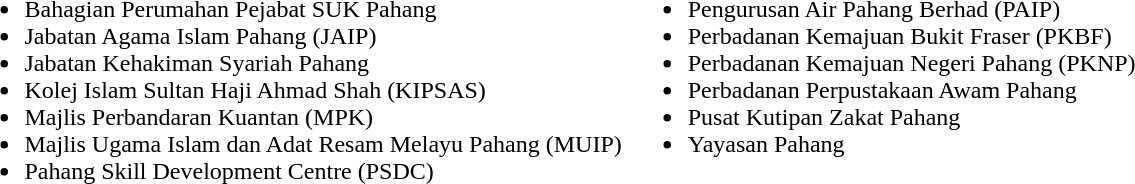<table>
<tr valign="top">
<td><br><ul><li>Bahagian Perumahan Pejabat SUK Pahang</li><li>Jabatan Agama Islam Pahang (JAIP)</li><li>Jabatan Kehakiman Syariah Pahang</li><li>Kolej Islam Sultan Haji Ahmad Shah (KIPSAS)</li><li>Majlis Perbandaran Kuantan (MPK)</li><li>Majlis Ugama Islam dan Adat Resam Melayu Pahang (MUIP)</li><li>Pahang Skill Development Centre (PSDC)</li></ul></td>
<td><br><ul><li>Pengurusan Air Pahang Berhad (PAIP)</li><li>Perbadanan Kemajuan Bukit Fraser (PKBF)</li><li>Perbadanan Kemajuan Negeri Pahang (PKNP)</li><li>Perbadanan Perpustakaan Awam Pahang</li><li>Pusat Kutipan Zakat Pahang</li><li>Yayasan Pahang</li></ul></td>
</tr>
</table>
